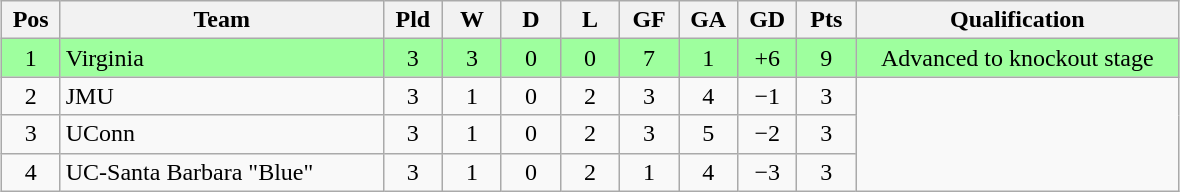<table class="wikitable" style="text-align:center; margin: 1em auto">
<tr>
<th style="width:2em">Pos</th>
<th style="width:13em">Team</th>
<th style="width:2em">Pld</th>
<th style="width:2em">W</th>
<th style="width:2em">D</th>
<th style="width:2em">L</th>
<th style="width:2em">GF</th>
<th style="width:2em">GA</th>
<th style="width:2em">GD</th>
<th style="width:2em">Pts</th>
<th style="width:13em">Qualification</th>
</tr>
<tr bgcolor="#9eff9e">
<td>1</td>
<td style="text-align:left">Virginia</td>
<td>3</td>
<td>3</td>
<td>0</td>
<td>0</td>
<td>7</td>
<td>1</td>
<td>+6</td>
<td>9</td>
<td>Advanced to knockout stage</td>
</tr>
<tr>
<td>2</td>
<td style="text-align:left">JMU</td>
<td>3</td>
<td>1</td>
<td>0</td>
<td>2</td>
<td>3</td>
<td>4</td>
<td>−1</td>
<td>3</td>
<td rowspan="3"></td>
</tr>
<tr>
<td>3</td>
<td style="text-align:left">UConn</td>
<td>3</td>
<td>1</td>
<td>0</td>
<td>2</td>
<td>3</td>
<td>5</td>
<td>−2</td>
<td>3</td>
</tr>
<tr>
<td>4</td>
<td style="text-align:left">UC-Santa Barbara "Blue"</td>
<td>3</td>
<td>1</td>
<td>0</td>
<td>2</td>
<td>1</td>
<td>4</td>
<td>−3</td>
<td>3</td>
</tr>
</table>
